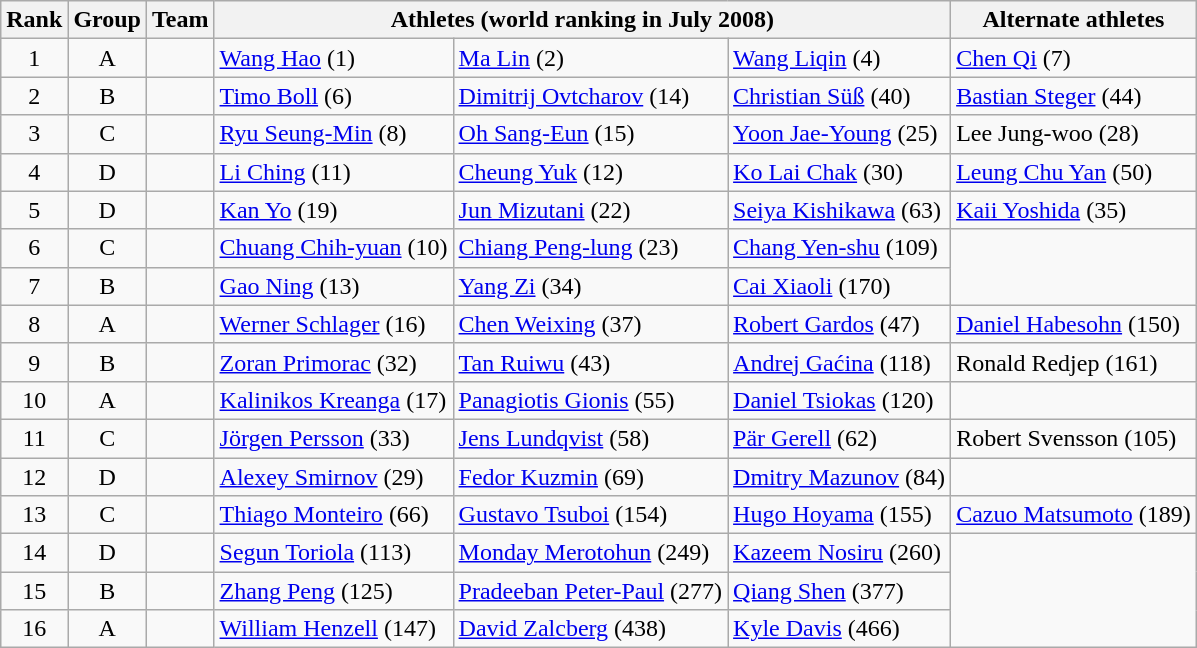<table class="wikitable sortable">
<tr>
<th>Rank</th>
<th>Group</th>
<th>Team</th>
<th class="unsortable" colspan=3>Athletes (world ranking in July 2008)</th>
<th class="unsortable">Alternate athletes</th>
</tr>
<tr>
<td align=center>1</td>
<td align=center>A</td>
<td></td>
<td><a href='#'>Wang Hao</a> (1)</td>
<td><a href='#'>Ma Lin</a> (2)</td>
<td><a href='#'>Wang Liqin</a> (4)</td>
<td><a href='#'>Chen Qi</a> (7)</td>
</tr>
<tr>
<td align=center>2</td>
<td align=center>B</td>
<td></td>
<td><a href='#'>Timo Boll</a> (6)</td>
<td><a href='#'>Dimitrij Ovtcharov</a> (14)</td>
<td><a href='#'>Christian Süß</a> (40)</td>
<td><a href='#'>Bastian Steger</a> (44)</td>
</tr>
<tr>
<td align=center>3</td>
<td align=center>C</td>
<td></td>
<td><a href='#'>Ryu Seung-Min</a> (8)</td>
<td><a href='#'>Oh Sang-Eun</a> (15)</td>
<td><a href='#'>Yoon Jae-Young</a> (25)</td>
<td>Lee Jung-woo (28)</td>
</tr>
<tr>
<td align=center>4</td>
<td align=center>D</td>
<td></td>
<td><a href='#'>Li Ching</a> (11)</td>
<td><a href='#'>Cheung Yuk</a> (12)</td>
<td><a href='#'>Ko Lai Chak</a> (30)</td>
<td><a href='#'>Leung Chu Yan</a> (50)</td>
</tr>
<tr>
<td align=center>5</td>
<td align=center>D</td>
<td></td>
<td><a href='#'>Kan Yo</a> (19)</td>
<td><a href='#'>Jun Mizutani</a> (22)</td>
<td><a href='#'>Seiya Kishikawa</a> (63)</td>
<td><a href='#'>Kaii Yoshida</a> (35)</td>
</tr>
<tr>
<td align=center>6</td>
<td align=center>C</td>
<td></td>
<td><a href='#'>Chuang Chih-yuan</a> (10)</td>
<td><a href='#'>Chiang Peng-lung</a> (23)</td>
<td><a href='#'>Chang Yen-shu</a> (109)</td>
</tr>
<tr>
<td align=center>7</td>
<td align=center>B</td>
<td></td>
<td><a href='#'>Gao Ning</a> (13)</td>
<td><a href='#'>Yang Zi</a> (34)</td>
<td><a href='#'>Cai Xiaoli</a> (170)</td>
</tr>
<tr>
<td align=center>8</td>
<td align=center>A</td>
<td></td>
<td><a href='#'>Werner Schlager</a> (16)</td>
<td><a href='#'>Chen Weixing</a> (37)</td>
<td><a href='#'>Robert Gardos</a> (47)</td>
<td><a href='#'>Daniel Habesohn</a> (150)</td>
</tr>
<tr>
<td align=center>9</td>
<td align=center>B</td>
<td></td>
<td><a href='#'>Zoran Primorac</a> (32)</td>
<td><a href='#'>Tan Ruiwu</a> (43)</td>
<td><a href='#'>Andrej Gaćina</a> (118)</td>
<td>Ronald Redjep (161)</td>
</tr>
<tr>
<td align=center>10</td>
<td align=center>A</td>
<td></td>
<td><a href='#'>Kalinikos Kreanga</a> (17)</td>
<td><a href='#'>Panagiotis Gionis</a> (55)</td>
<td><a href='#'>Daniel Tsiokas</a> (120)</td>
</tr>
<tr>
<td align=center>11</td>
<td align=center>C</td>
<td></td>
<td><a href='#'>Jörgen Persson</a> (33)</td>
<td><a href='#'>Jens Lundqvist</a> (58)</td>
<td><a href='#'>Pär Gerell</a> (62)</td>
<td>Robert Svensson (105)</td>
</tr>
<tr>
<td align=center>12</td>
<td align=center>D</td>
<td></td>
<td><a href='#'>Alexey Smirnov</a> (29)</td>
<td><a href='#'>Fedor Kuzmin</a> (69)</td>
<td><a href='#'>Dmitry Mazunov</a> (84)</td>
</tr>
<tr>
<td align=center>13</td>
<td align=center>C</td>
<td></td>
<td><a href='#'>Thiago Monteiro</a> (66)</td>
<td><a href='#'>Gustavo Tsuboi</a> (154)</td>
<td><a href='#'>Hugo Hoyama</a> (155)</td>
<td><a href='#'>Cazuo Matsumoto</a> (189)</td>
</tr>
<tr>
<td align=center>14</td>
<td align=center>D</td>
<td></td>
<td><a href='#'>Segun Toriola</a> (113)</td>
<td><a href='#'>Monday Merotohun</a> (249)</td>
<td><a href='#'>Kazeem Nosiru</a> (260)</td>
</tr>
<tr>
<td align=center>15</td>
<td align=center>B</td>
<td></td>
<td><a href='#'>Zhang Peng</a> (125)</td>
<td><a href='#'>Pradeeban Peter-Paul</a> (277)</td>
<td><a href='#'>Qiang Shen</a> (377)</td>
</tr>
<tr>
<td align=center>16</td>
<td align=center>A</td>
<td></td>
<td><a href='#'>William Henzell</a> (147)</td>
<td><a href='#'>David Zalcberg</a> (438)</td>
<td><a href='#'>Kyle Davis</a> (466)</td>
</tr>
</table>
